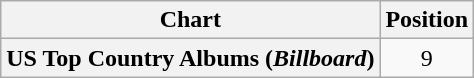<table class="wikitable plainrowheaders" style="text-align:center">
<tr>
<th scope="col">Chart</th>
<th scope="col">Position</th>
</tr>
<tr>
<th scope="row">US Top Country Albums (<em>Billboard</em>)</th>
<td>9</td>
</tr>
</table>
